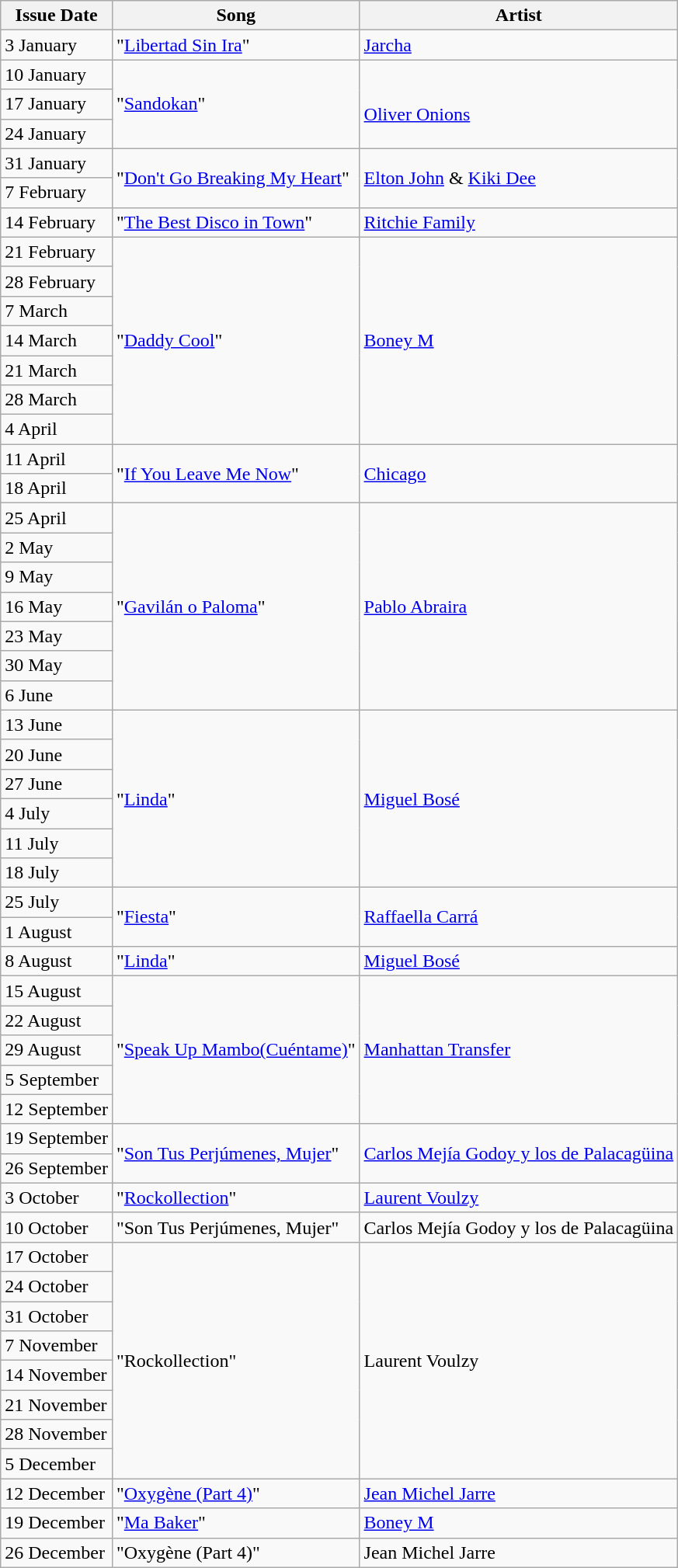<table class="wikitable">
<tr>
<th>Issue Date</th>
<th>Song</th>
<th>Artist</th>
</tr>
<tr>
<td>3 January</td>
<td>"<a href='#'>Libertad Sin Ira</a>"</td>
<td><a href='#'>Jarcha</a></td>
</tr>
<tr>
<td>10 January</td>
<td rowspan=3>"<a href='#'>Sandokan</a>"</td>
<td rowspan=3><br><a href='#'>Oliver Onions</a></td>
</tr>
<tr>
<td>17 January</td>
</tr>
<tr>
<td>24 January</td>
</tr>
<tr>
<td>31 January</td>
<td rowspan=2>"<a href='#'>Don't Go Breaking My Heart</a>"</td>
<td rowspan=2><a href='#'>Elton John</a> & <a href='#'>Kiki Dee</a></td>
</tr>
<tr>
<td>7 February</td>
</tr>
<tr>
<td>14 February</td>
<td>"<a href='#'>The Best Disco in Town</a>"</td>
<td><a href='#'>Ritchie Family</a></td>
</tr>
<tr>
<td>21 February</td>
<td rowspan=7>"<a href='#'>Daddy Cool</a>"</td>
<td rowspan=7><a href='#'>Boney M</a></td>
</tr>
<tr>
<td>28 February</td>
</tr>
<tr>
<td>7 March</td>
</tr>
<tr>
<td>14 March</td>
</tr>
<tr>
<td>21 March</td>
</tr>
<tr>
<td>28 March</td>
</tr>
<tr>
<td>4 April</td>
</tr>
<tr>
<td>11 April</td>
<td rowspan=2>"<a href='#'>If You Leave Me Now</a>"</td>
<td rowspan=2><a href='#'>Chicago</a></td>
</tr>
<tr>
<td>18 April</td>
</tr>
<tr>
<td>25 April</td>
<td rowspan=7>"<a href='#'>Gavilán o Paloma</a>"</td>
<td rowspan=7><a href='#'>Pablo Abraira</a></td>
</tr>
<tr>
<td>2 May</td>
</tr>
<tr>
<td>9 May</td>
</tr>
<tr>
<td>16 May</td>
</tr>
<tr>
<td>23 May</td>
</tr>
<tr>
<td>30 May</td>
</tr>
<tr>
<td>6 June</td>
</tr>
<tr>
<td>13 June</td>
<td rowspan=6>"<a href='#'>Linda</a>"</td>
<td rowspan=6><a href='#'>Miguel Bosé</a></td>
</tr>
<tr>
<td>20 June</td>
</tr>
<tr>
<td>27 June</td>
</tr>
<tr>
<td>4 July</td>
</tr>
<tr>
<td>11 July</td>
</tr>
<tr>
<td>18 July</td>
</tr>
<tr>
<td>25 July</td>
<td rowspan=2>"<a href='#'>Fiesta</a>"</td>
<td rowspan=2><a href='#'>Raffaella Carrá</a></td>
</tr>
<tr>
<td>1 August</td>
</tr>
<tr>
<td>8 August</td>
<td>"<a href='#'>Linda</a>"</td>
<td><a href='#'>Miguel Bosé</a></td>
</tr>
<tr>
<td>15 August</td>
<td rowspan=5>"<a href='#'>Speak Up Mambo(Cuéntame)</a>"</td>
<td rowspan=5><a href='#'>Manhattan Transfer</a></td>
</tr>
<tr>
<td>22 August</td>
</tr>
<tr>
<td>29 August</td>
</tr>
<tr>
<td>5 September</td>
</tr>
<tr>
<td>12 September</td>
</tr>
<tr>
<td>19 September</td>
<td rowspan=2>"<a href='#'>Son Tus Perjúmenes, Mujer</a>"</td>
<td rowspan=2><a href='#'>Carlos Mejía Godoy y los de Palacagüina</a></td>
</tr>
<tr>
<td>26 September</td>
</tr>
<tr>
<td>3 October</td>
<td>"<a href='#'>Rockollection</a>"</td>
<td><a href='#'>Laurent Voulzy</a></td>
</tr>
<tr>
<td>10 October</td>
<td>"Son Tus Perjúmenes, Mujer"</td>
<td>Carlos Mejía Godoy y los de Palacagüina</td>
</tr>
<tr>
<td>17 October</td>
<td rowspan=8>"Rockollection"</td>
<td rowspan=8>Laurent Voulzy</td>
</tr>
<tr>
<td>24 October</td>
</tr>
<tr>
<td>31 October</td>
</tr>
<tr>
<td>7 November</td>
</tr>
<tr>
<td>14 November</td>
</tr>
<tr>
<td>21 November</td>
</tr>
<tr>
<td>28 November</td>
</tr>
<tr>
<td>5 December</td>
</tr>
<tr>
<td>12 December</td>
<td>"<a href='#'>Oxygène (Part 4)</a>"</td>
<td><a href='#'>Jean Michel Jarre</a></td>
</tr>
<tr>
<td>19 December</td>
<td>"<a href='#'>Ma Baker</a>"</td>
<td><a href='#'>Boney M</a></td>
</tr>
<tr>
<td>26 December</td>
<td>"Oxygène (Part 4)"</td>
<td>Jean Michel Jarre</td>
</tr>
</table>
